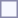<table style="border:1px solid #8888aa; background:#f7f8ff; padding:5px; font-size:95%; margin:0 12px 12px 0;">
</table>
